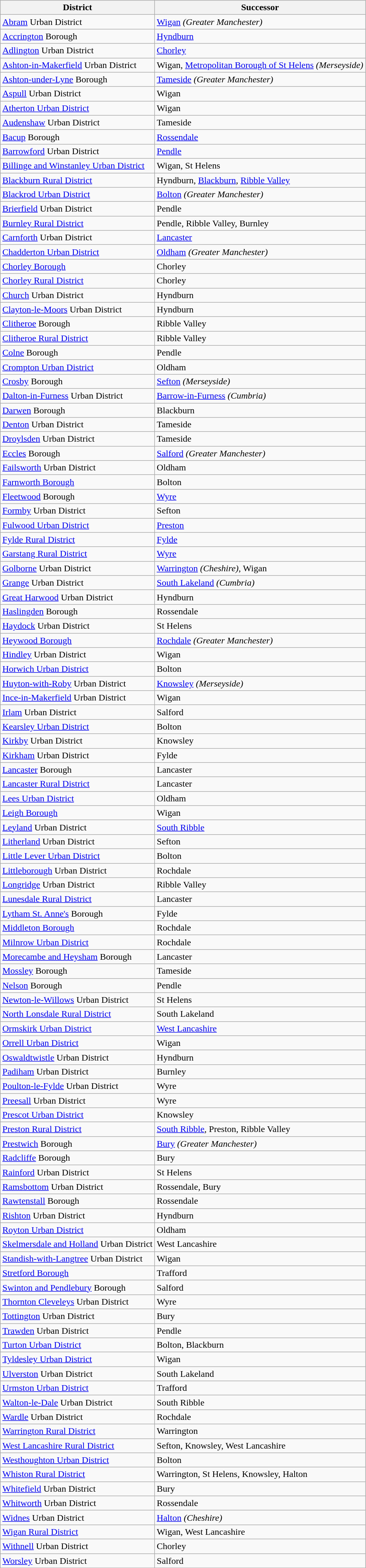<table class="wikitable">
<tr>
<th>District</th>
<th>Successor</th>
</tr>
<tr>
<td><a href='#'>Abram</a> Urban District</td>
<td><a href='#'>Wigan</a> <em>(Greater Manchester)</em></td>
</tr>
<tr>
<td><a href='#'>Accrington</a> Borough</td>
<td><a href='#'>Hyndburn</a></td>
</tr>
<tr>
<td><a href='#'>Adlington</a> Urban District</td>
<td><a href='#'>Chorley</a></td>
</tr>
<tr>
<td><a href='#'>Ashton-in-Makerfield</a> Urban District</td>
<td>Wigan, <a href='#'>Metropolitan Borough of St Helens</a> <em>(Merseyside)</em></td>
</tr>
<tr>
<td><a href='#'>Ashton-under-Lyne</a> Borough</td>
<td><a href='#'>Tameside</a> <em>(Greater Manchester)</em></td>
</tr>
<tr>
<td><a href='#'>Aspull</a> Urban District</td>
<td>Wigan</td>
</tr>
<tr>
<td><a href='#'>Atherton Urban District</a></td>
<td>Wigan</td>
</tr>
<tr>
<td><a href='#'>Audenshaw</a> Urban District</td>
<td>Tameside</td>
</tr>
<tr>
<td><a href='#'>Bacup</a> Borough</td>
<td><a href='#'>Rossendale</a></td>
</tr>
<tr>
<td><a href='#'>Barrowford</a> Urban District</td>
<td><a href='#'>Pendle</a></td>
</tr>
<tr>
<td><a href='#'>Billinge and Winstanley Urban District</a></td>
<td>Wigan, St Helens</td>
</tr>
<tr>
<td><a href='#'>Blackburn Rural District</a></td>
<td>Hyndburn, <a href='#'>Blackburn</a>, <a href='#'>Ribble Valley</a></td>
</tr>
<tr>
<td><a href='#'>Blackrod Urban District</a></td>
<td><a href='#'>Bolton</a> <em>(Greater Manchester)</em></td>
</tr>
<tr>
<td><a href='#'>Brierfield</a> Urban District</td>
<td>Pendle</td>
</tr>
<tr>
<td><a href='#'>Burnley Rural District</a></td>
<td>Pendle, Ribble Valley, Burnley</td>
</tr>
<tr>
<td><a href='#'>Carnforth</a> Urban District</td>
<td><a href='#'>Lancaster</a></td>
</tr>
<tr>
<td><a href='#'>Chadderton Urban District</a></td>
<td><a href='#'>Oldham</a> <em>(Greater Manchester)</em></td>
</tr>
<tr>
<td><a href='#'>Chorley Borough</a></td>
<td>Chorley</td>
</tr>
<tr>
<td><a href='#'>Chorley Rural District</a></td>
<td>Chorley</td>
</tr>
<tr>
<td><a href='#'>Church</a> Urban District</td>
<td>Hyndburn</td>
</tr>
<tr>
<td><a href='#'>Clayton-le-Moors</a> Urban District</td>
<td>Hyndburn</td>
</tr>
<tr>
<td><a href='#'>Clitheroe</a> Borough</td>
<td>Ribble Valley</td>
</tr>
<tr>
<td><a href='#'>Clitheroe Rural District</a></td>
<td>Ribble Valley</td>
</tr>
<tr>
<td><a href='#'>Colne</a> Borough</td>
<td>Pendle</td>
</tr>
<tr>
<td><a href='#'>Crompton Urban District</a></td>
<td>Oldham</td>
</tr>
<tr>
<td><a href='#'>Crosby</a> Borough</td>
<td><a href='#'>Sefton</a> <em>(Merseyside)</em></td>
</tr>
<tr>
<td><a href='#'>Dalton-in-Furness</a> Urban District</td>
<td><a href='#'>Barrow-in-Furness</a> <em>(Cumbria)</em></td>
</tr>
<tr>
<td><a href='#'>Darwen</a> Borough</td>
<td>Blackburn</td>
</tr>
<tr>
<td><a href='#'>Denton</a> Urban District</td>
<td>Tameside</td>
</tr>
<tr>
<td><a href='#'>Droylsden</a> Urban District</td>
<td>Tameside</td>
</tr>
<tr>
<td><a href='#'>Eccles</a> Borough</td>
<td><a href='#'>Salford</a> <em>(Greater Manchester)</em></td>
</tr>
<tr>
<td><a href='#'>Failsworth</a> Urban District</td>
<td>Oldham</td>
</tr>
<tr>
<td><a href='#'>Farnworth Borough</a></td>
<td>Bolton</td>
</tr>
<tr>
<td><a href='#'>Fleetwood</a> Borough</td>
<td><a href='#'>Wyre</a></td>
</tr>
<tr>
<td><a href='#'>Formby</a> Urban District</td>
<td>Sefton</td>
</tr>
<tr>
<td><a href='#'>Fulwood Urban District</a></td>
<td><a href='#'>Preston</a></td>
</tr>
<tr>
<td><a href='#'>Fylde Rural District</a></td>
<td><a href='#'>Fylde</a></td>
</tr>
<tr>
<td><a href='#'>Garstang Rural District</a></td>
<td><a href='#'>Wyre</a></td>
</tr>
<tr>
<td><a href='#'>Golborne</a> Urban District</td>
<td><a href='#'>Warrington</a> <em>(Cheshire)</em>, Wigan</td>
</tr>
<tr>
<td><a href='#'>Grange</a> Urban District</td>
<td><a href='#'>South Lakeland</a> <em>(Cumbria)</em></td>
</tr>
<tr>
<td><a href='#'>Great Harwood</a> Urban District</td>
<td>Hyndburn</td>
</tr>
<tr>
<td><a href='#'>Haslingden</a> Borough</td>
<td>Rossendale</td>
</tr>
<tr>
<td><a href='#'>Haydock</a> Urban District</td>
<td>St Helens</td>
</tr>
<tr>
<td><a href='#'>Heywood Borough</a></td>
<td><a href='#'>Rochdale</a> <em>(Greater Manchester)</em></td>
</tr>
<tr>
<td><a href='#'>Hindley</a> Urban District</td>
<td>Wigan</td>
</tr>
<tr>
<td><a href='#'>Horwich Urban District</a></td>
<td>Bolton</td>
</tr>
<tr>
<td><a href='#'>Huyton-with-Roby</a> Urban District</td>
<td><a href='#'>Knowsley</a> <em>(Merseyside)</em></td>
</tr>
<tr>
<td><a href='#'>Ince-in-Makerfield</a> Urban District</td>
<td>Wigan</td>
</tr>
<tr>
<td><a href='#'>Irlam</a> Urban District</td>
<td>Salford</td>
</tr>
<tr>
<td><a href='#'>Kearsley Urban District</a></td>
<td>Bolton</td>
</tr>
<tr>
<td><a href='#'>Kirkby</a> Urban District</td>
<td>Knowsley</td>
</tr>
<tr>
<td><a href='#'>Kirkham</a> Urban District</td>
<td>Fylde</td>
</tr>
<tr>
<td><a href='#'>Lancaster</a> Borough</td>
<td>Lancaster</td>
</tr>
<tr>
<td><a href='#'>Lancaster Rural District</a></td>
<td>Lancaster</td>
</tr>
<tr>
<td><a href='#'>Lees Urban District</a></td>
<td>Oldham</td>
</tr>
<tr>
<td><a href='#'>Leigh Borough</a></td>
<td>Wigan</td>
</tr>
<tr>
<td><a href='#'>Leyland</a> Urban District</td>
<td><a href='#'>South Ribble</a></td>
</tr>
<tr>
<td><a href='#'>Litherland</a> Urban District</td>
<td>Sefton</td>
</tr>
<tr>
<td><a href='#'>Little Lever Urban District</a></td>
<td>Bolton</td>
</tr>
<tr>
<td><a href='#'>Littleborough</a> Urban District</td>
<td>Rochdale</td>
</tr>
<tr>
<td><a href='#'>Longridge</a> Urban District</td>
<td>Ribble Valley</td>
</tr>
<tr>
<td><a href='#'>Lunesdale Rural District</a></td>
<td>Lancaster</td>
</tr>
<tr>
<td><a href='#'>Lytham St. Anne's</a> Borough</td>
<td>Fylde</td>
</tr>
<tr>
<td><a href='#'>Middleton Borough</a></td>
<td>Rochdale</td>
</tr>
<tr>
<td><a href='#'>Milnrow Urban District</a></td>
<td>Rochdale</td>
</tr>
<tr>
<td><a href='#'>Morecambe and Heysham</a> Borough</td>
<td>Lancaster</td>
</tr>
<tr>
<td><a href='#'>Mossley</a> Borough</td>
<td>Tameside</td>
</tr>
<tr>
<td><a href='#'>Nelson</a> Borough</td>
<td>Pendle</td>
</tr>
<tr>
<td><a href='#'>Newton-le-Willows</a> Urban District</td>
<td>St Helens</td>
</tr>
<tr>
<td><a href='#'>North Lonsdale Rural District</a></td>
<td>South Lakeland</td>
</tr>
<tr>
<td><a href='#'>Ormskirk Urban District</a></td>
<td><a href='#'>West Lancashire</a></td>
</tr>
<tr>
<td><a href='#'>Orrell Urban District</a></td>
<td>Wigan</td>
</tr>
<tr>
<td><a href='#'>Oswaldtwistle</a> Urban District</td>
<td>Hyndburn</td>
</tr>
<tr>
<td><a href='#'>Padiham</a> Urban District</td>
<td>Burnley</td>
</tr>
<tr>
<td><a href='#'>Poulton-le-Fylde</a> Urban District</td>
<td>Wyre</td>
</tr>
<tr>
<td><a href='#'>Preesall</a> Urban District</td>
<td>Wyre</td>
</tr>
<tr>
<td><a href='#'>Prescot Urban District</a></td>
<td>Knowsley</td>
</tr>
<tr>
<td><a href='#'>Preston Rural District</a></td>
<td><a href='#'>South Ribble</a>, Preston, Ribble Valley</td>
</tr>
<tr>
<td><a href='#'>Prestwich</a> Borough</td>
<td><a href='#'>Bury</a> <em>(Greater Manchester)</em></td>
</tr>
<tr>
<td><a href='#'>Radcliffe</a> Borough</td>
<td>Bury</td>
</tr>
<tr>
<td><a href='#'>Rainford</a> Urban District</td>
<td>St Helens</td>
</tr>
<tr>
<td><a href='#'>Ramsbottom</a> Urban District</td>
<td>Rossendale, Bury</td>
</tr>
<tr>
<td><a href='#'>Rawtenstall</a> Borough</td>
<td>Rossendale</td>
</tr>
<tr>
<td><a href='#'>Rishton</a> Urban District</td>
<td>Hyndburn</td>
</tr>
<tr>
<td><a href='#'>Royton Urban District</a></td>
<td>Oldham</td>
</tr>
<tr>
<td><a href='#'>Skelmersdale and Holland</a> Urban District</td>
<td>West Lancashire</td>
</tr>
<tr>
<td><a href='#'>Standish-with-Langtree</a> Urban District</td>
<td>Wigan</td>
</tr>
<tr>
<td><a href='#'>Stretford Borough</a></td>
<td>Trafford</td>
</tr>
<tr>
<td><a href='#'>Swinton and Pendlebury</a> Borough</td>
<td>Salford</td>
</tr>
<tr>
<td><a href='#'>Thornton Cleveleys</a> Urban District</td>
<td>Wyre</td>
</tr>
<tr>
<td><a href='#'>Tottington</a> Urban District</td>
<td>Bury</td>
</tr>
<tr>
<td><a href='#'>Trawden</a> Urban District</td>
<td>Pendle</td>
</tr>
<tr>
<td><a href='#'>Turton Urban District</a></td>
<td>Bolton, Blackburn</td>
</tr>
<tr>
<td><a href='#'>Tyldesley Urban District</a></td>
<td>Wigan</td>
</tr>
<tr>
<td><a href='#'>Ulverston</a> Urban District</td>
<td>South Lakeland</td>
</tr>
<tr>
<td><a href='#'>Urmston Urban District</a></td>
<td>Trafford</td>
</tr>
<tr>
<td><a href='#'>Walton-le-Dale</a> Urban District</td>
<td>South Ribble</td>
</tr>
<tr>
<td><a href='#'>Wardle</a> Urban District</td>
<td>Rochdale</td>
</tr>
<tr>
<td><a href='#'>Warrington Rural District</a></td>
<td>Warrington</td>
</tr>
<tr>
<td><a href='#'>West Lancashire Rural District</a></td>
<td>Sefton, Knowsley, West Lancashire</td>
</tr>
<tr>
<td><a href='#'>Westhoughton Urban District</a></td>
<td>Bolton</td>
</tr>
<tr>
<td><a href='#'>Whiston Rural District</a></td>
<td>Warrington, St Helens, Knowsley, Halton</td>
</tr>
<tr>
<td><a href='#'>Whitefield</a> Urban District</td>
<td>Bury</td>
</tr>
<tr>
<td><a href='#'>Whitworth</a> Urban District</td>
<td>Rossendale</td>
</tr>
<tr>
<td><a href='#'>Widnes</a> Urban District</td>
<td><a href='#'>Halton</a> <em>(Cheshire)</em></td>
</tr>
<tr>
<td><a href='#'>Wigan Rural District</a></td>
<td>Wigan, West Lancashire</td>
</tr>
<tr>
<td><a href='#'>Withnell</a> Urban District</td>
<td>Chorley</td>
</tr>
<tr>
<td><a href='#'>Worsley</a> Urban District</td>
<td>Salford</td>
</tr>
</table>
